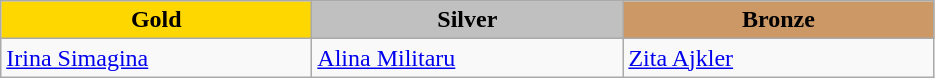<table class="wikitable" style="text-align:left">
<tr align="center">
<td width=200 bgcolor=gold><strong>Gold</strong></td>
<td width=200 bgcolor=silver><strong>Silver</strong></td>
<td width=200 bgcolor=CC9966><strong>Bronze</strong></td>
</tr>
<tr>
<td><a href='#'>Irina Simagina</a><br><em></em></td>
<td><a href='#'>Alina Militaru</a><br><em></em></td>
<td><a href='#'>Zita Ajkler</a><br><em></em></td>
</tr>
</table>
